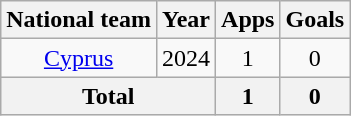<table class="wikitable" style="text-align:center">
<tr>
<th>National team</th>
<th>Year</th>
<th>Apps</th>
<th>Goals</th>
</tr>
<tr>
<td rowspan="1"><a href='#'>Cyprus</a></td>
<td>2024</td>
<td>1</td>
<td>0</td>
</tr>
<tr>
<th colspan="2">Total</th>
<th>1</th>
<th>0</th>
</tr>
</table>
